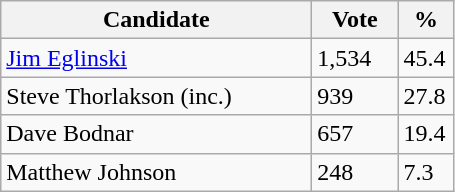<table class="wikitable">
<tr>
<th bgcolor="#DDDDFF" width="200px">Candidate</th>
<th bgcolor="#DDDDFF" width="50px">Vote</th>
<th bgcolor="#DDDDFF" width="30px">%</th>
</tr>
<tr>
<td><a href='#'>Jim Eglinski</a></td>
<td>1,534</td>
<td>45.4</td>
</tr>
<tr>
<td>Steve Thorlakson (inc.)</td>
<td>939</td>
<td>27.8</td>
</tr>
<tr>
<td>Dave Bodnar</td>
<td>657</td>
<td>19.4</td>
</tr>
<tr>
<td>Matthew Johnson</td>
<td>248</td>
<td>7.3</td>
</tr>
</table>
